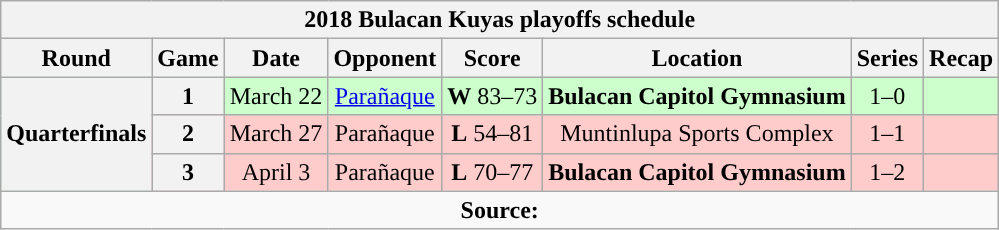<table class="wikitable" style="text-align:center">
<tr>
<th colspan=8>2018 Bulacan Kuyas playoffs schedule</th>
</tr>
<tr>
<th>Round</th>
<th>Game</th>
<th>Date</th>
<th>Opponent</th>
<th>Score</th>
<th>Location</th>
<th>Series</th>
<th>Recap</th>
</tr>
<tr style="background:#cfc">
<th rowspan=3>Quarterfinals</th>
<th>1</th>
<td>March 22</td>
<td><a href='#'>Parañaque</a></td>
<td><strong>W</strong> 83–73</td>
<td><strong>Bulacan Capitol Gymnasium</strong></td>
<td>1–0</td>
<td></td>
</tr>
<tr style="background:#fcc">
<th>2</th>
<td>March 27</td>
<td>Parañaque</td>
<td><strong>L</strong> 54–81</td>
<td>Muntinlupa Sports Complex</td>
<td>1–1</td>
<td></td>
</tr>
<tr style="background:#fcc">
<th>3</th>
<td>April 3</td>
<td>Parañaque</td>
<td><strong>L</strong> 70–77</td>
<td><strong>Bulacan Capitol Gymnasium</strong></td>
<td>1–2</td>
<td></td>
</tr>
<tr>
<td colspan=8 align=center><strong>Source: </strong></td>
</tr>
</table>
